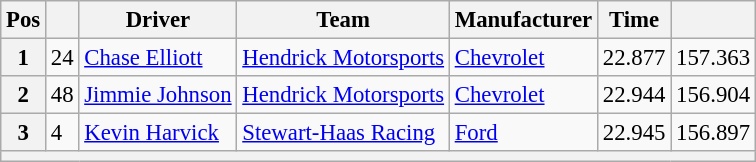<table class="wikitable" style="font-size:95%">
<tr>
<th>Pos</th>
<th></th>
<th>Driver</th>
<th>Team</th>
<th>Manufacturer</th>
<th>Time</th>
<th></th>
</tr>
<tr>
<th>1</th>
<td>24</td>
<td><a href='#'>Chase Elliott</a></td>
<td><a href='#'>Hendrick Motorsports</a></td>
<td><a href='#'>Chevrolet</a></td>
<td>22.877</td>
<td>157.363</td>
</tr>
<tr>
<th>2</th>
<td>48</td>
<td><a href='#'>Jimmie Johnson</a></td>
<td><a href='#'>Hendrick Motorsports</a></td>
<td><a href='#'>Chevrolet</a></td>
<td>22.944</td>
<td>156.904</td>
</tr>
<tr>
<th>3</th>
<td>4</td>
<td><a href='#'>Kevin Harvick</a></td>
<td><a href='#'>Stewart-Haas Racing</a></td>
<td><a href='#'>Ford</a></td>
<td>22.945</td>
<td>156.897</td>
</tr>
<tr>
<th colspan="7"></th>
</tr>
</table>
